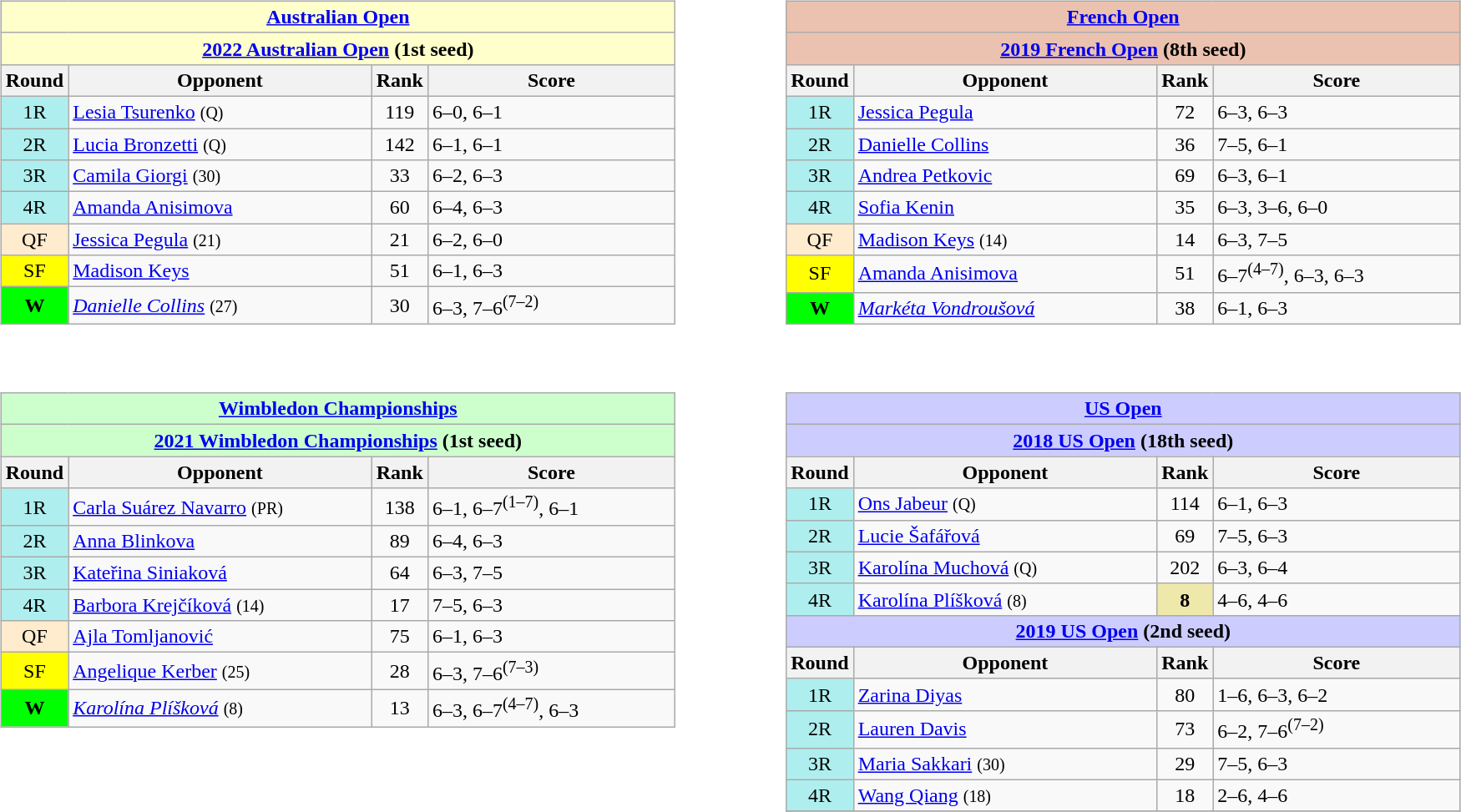<table style="width:95%;">
<tr valign="top">
<td><br><table class="wikitable" style="float:left;">
<tr>
<th colspan=4 style="background:#ffc;"><a href='#'>Australian Open</a></th>
</tr>
<tr>
<th colspan=4 style="background:#ffc;"><a href='#'>2022 Australian Open</a> (1st seed)</th>
</tr>
<tr>
<th width=40>Round</th>
<th width=235>Opponent</th>
<th width=20>Rank</th>
<th width=190>Score</th>
</tr>
<tr>
<td style="text-align:center; background:#afeeee;">1R</td>
<td> <a href='#'>Lesia Tsurenko</a> <small>(Q)</small></td>
<td style="text-align:center">119</td>
<td>6–0, 6–1</td>
</tr>
<tr>
<td style="text-align:center; background:#afeeee;">2R</td>
<td> <a href='#'>Lucia Bronzetti</a> <small>(Q)</small></td>
<td style="text-align:center">142</td>
<td>6–1, 6–1</td>
</tr>
<tr>
<td style="text-align:center; background:#afeeee;">3R</td>
<td> <a href='#'>Camila Giorgi</a> <small>(30)</small></td>
<td style="text-align:center">33</td>
<td>6–2, 6–3</td>
</tr>
<tr>
<td style="text-align:center; background:#afeeee;">4R</td>
<td> <a href='#'>Amanda Anisimova</a></td>
<td style="text-align:center">60</td>
<td>6–4, 6–3</td>
</tr>
<tr>
<td style="text-align:center; background:#ffebcd;">QF</td>
<td> <a href='#'>Jessica Pegula</a> <small>(21)</small></td>
<td style="text-align:center">21</td>
<td>6–2, 6–0</td>
</tr>
<tr>
<td style="text-align:center; background:yellow;">SF</td>
<td> <a href='#'>Madison Keys</a></td>
<td style="text-align:center">51</td>
<td>6–1, 6–3</td>
</tr>
<tr>
<td style="text-align:center; background:lime;"><strong>W</strong></td>
<td><em> <a href='#'>Danielle Collins</a></em> <small>(27)</small></td>
<td style="text-align:center">30</td>
<td>6–3, 7–6<sup>(7–2)</sup></td>
</tr>
</table>
</td>
<td><br><table style="width:50px;">
<tr>
<td></td>
</tr>
</table>
</td>
<td><br><table class="wikitable" style="float:left;">
<tr>
<th colspan=4 style="background:#ebc2af;"><a href='#'>French Open</a></th>
</tr>
<tr>
<th colspan=4 style="background:#ebc2af;"><a href='#'>2019 French Open</a> (8th seed)</th>
</tr>
<tr>
<th width=40>Round</th>
<th width=235>Opponent</th>
<th width=20>Rank</th>
<th width=190>Score</th>
</tr>
<tr>
<td style="text-align:center; background:#afeeee;">1R</td>
<td> <a href='#'>Jessica Pegula</a></td>
<td style="text-align:center">72</td>
<td>6–3, 6–3</td>
</tr>
<tr>
<td style="text-align:center; background:#afeeee;">2R</td>
<td> <a href='#'>Danielle Collins</a></td>
<td style="text-align:center">36</td>
<td>7–5, 6–1</td>
</tr>
<tr>
<td style="text-align:center; background:#afeeee;">3R</td>
<td> <a href='#'>Andrea Petkovic</a></td>
<td style="text-align:center">69</td>
<td>6–3, 6–1</td>
</tr>
<tr>
<td style="text-align:center; background:#afeeee;">4R</td>
<td> <a href='#'>Sofia Kenin</a></td>
<td style="text-align:center">35</td>
<td>6–3, 3–6, 6–0</td>
</tr>
<tr>
<td style="text-align:center; background:#ffebcd;">QF</td>
<td> <a href='#'>Madison Keys</a> <small>(14)</small></td>
<td style="text-align:center">14</td>
<td>6–3, 7–5</td>
</tr>
<tr>
<td style="text-align:center; background:yellow;">SF</td>
<td> <a href='#'>Amanda Anisimova</a></td>
<td style="text-align:center">51</td>
<td>6–7<sup>(4–7)</sup>, 6–3, 6–3</td>
</tr>
<tr>
<td style="text-align:center; background:lime;"><strong>W</strong></td>
<td> <em><a href='#'>Markéta Vondroušová</a></em></td>
<td style="text-align:center">38</td>
<td>6–1, 6–3</td>
</tr>
</table>
</td>
</tr>
<tr valign="top">
<td><br><table class="wikitable" style="float:left;">
<tr>
<th colspan=4 style="background:#cfc;"><a href='#'>Wimbledon Championships</a></th>
</tr>
<tr>
<th colspan=4 style="background:#cfc;"><a href='#'>2021 Wimbledon Championships</a> (1st seed)</th>
</tr>
<tr>
<th width=40>Round</th>
<th width=235>Opponent</th>
<th width=20>Rank</th>
<th width=190>Score</th>
</tr>
<tr>
<td style="text-align:center; background:#afeeee;">1R</td>
<td> <a href='#'>Carla Suárez Navarro</a> <small>(PR)</small></td>
<td style="text-align:center">138</td>
<td>6–1, 6–7<sup>(1–7)</sup>, 6–1</td>
</tr>
<tr>
<td style="text-align:center; background:#afeeee;">2R</td>
<td> <a href='#'>Anna Blinkova</a></td>
<td style="text-align:center">89</td>
<td>6–4, 6–3</td>
</tr>
<tr>
<td style="text-align:center; background:#afeeee;">3R</td>
<td> <a href='#'>Kateřina Siniaková</a></td>
<td style="text-align:center">64</td>
<td>6–3, 7–5</td>
</tr>
<tr>
<td style="text-align:center; background:#afeeee;">4R</td>
<td> <a href='#'>Barbora Krejčíková</a> <small>(14)</small></td>
<td style="text-align:center">17</td>
<td>7–5, 6–3</td>
</tr>
<tr>
<td style="text-align:center; background:#ffebcd;">QF</td>
<td> <a href='#'>Ajla Tomljanović</a></td>
<td style="text-align:center">75</td>
<td>6–1, 6–3</td>
</tr>
<tr>
<td style="text-align:center; background:yellow;">SF</td>
<td> <a href='#'>Angelique Kerber</a> <small>(25)</small></td>
<td style="text-align:center">28</td>
<td>6–3, 7–6<sup>(7–3)</sup></td>
</tr>
<tr>
<td style="text-align:center; background:lime;"><strong>W</strong></td>
<td> <em><a href='#'>Karolína Plíšková</a></em> <small>(8)</small></td>
<td style="text-align:center">13</td>
<td>6–3, 6–7<sup>(4–7)</sup>, 6–3</td>
</tr>
</table>
</td>
<td><br><table style="width:50px;">
<tr>
<td></td>
</tr>
</table>
</td>
<td><br><table class="wikitable" style="float:left;">
<tr>
<th colspan=4 style="background:#ccf;"><a href='#'>US Open</a></th>
</tr>
<tr>
<th colspan=4 style="background:#ccf;"><a href='#'>2018 US Open</a> (18th seed)</th>
</tr>
<tr>
<th width=40>Round</th>
<th width=235>Opponent</th>
<th width=20>Rank</th>
<th width=190>Score</th>
</tr>
<tr>
<td style="text-align:center; background:#afeeee;">1R</td>
<td> <a href='#'>Ons Jabeur</a> <small>(Q)</small></td>
<td style="text-align:center">114</td>
<td>6–1, 6–3</td>
</tr>
<tr>
<td style="text-align:center; background:#afeeee;">2R</td>
<td> <a href='#'>Lucie Šafářová</a></td>
<td style="text-align:center">69</td>
<td>7–5, 6–3</td>
</tr>
<tr>
<td style="text-align:center; background:#afeeee;">3R</td>
<td> <a href='#'>Karolína Muchová</a> <small>(Q)</small></td>
<td style="text-align:center">202</td>
<td>6–3, 6–4</td>
</tr>
<tr>
<td style="text-align:center; background:#afeeee;">4R</td>
<td> <a href='#'>Karolína Plíšková</a> <small>(8)</small></td>
<td style="text-align:center; background:#EEE8AA"><strong>8</strong></td>
<td>4–6, 4–6</td>
</tr>
<tr>
<th colspan=4 style="background:#ccf;"><a href='#'>2019 US Open</a> (2nd seed)</th>
</tr>
<tr>
<th width=40>Round</th>
<th width=235>Opponent</th>
<th width=20>Rank</th>
<th width=190>Score</th>
</tr>
<tr>
<td style="text-align:center; background:#afeeee;">1R</td>
<td> <a href='#'>Zarina Diyas</a></td>
<td style="text-align:center">80</td>
<td>1–6, 6–3, 6–2</td>
</tr>
<tr>
<td style="text-align:center; background:#afeeee;">2R</td>
<td> <a href='#'>Lauren Davis</a></td>
<td style="text-align:center">73</td>
<td>6–2, 7–6<sup>(7–2)</sup></td>
</tr>
<tr>
<td style="text-align:center; background:#afeeee;">3R</td>
<td> <a href='#'>Maria Sakkari</a> <small>(30)</small></td>
<td style="text-align:center">29</td>
<td>7–5, 6–3</td>
</tr>
<tr>
<td style="text-align:center; background:#afeeee;">4R</td>
<td> <a href='#'>Wang Qiang</a> <small>(18)</small></td>
<td style="text-align:center">18</td>
<td>2–6, 4–6</td>
</tr>
<tr>
</tr>
</table>
</td>
</tr>
</table>
